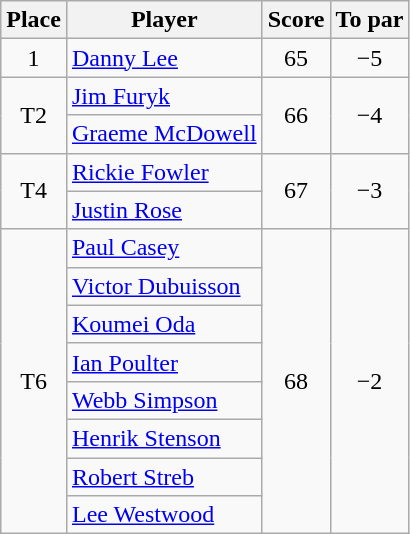<table class="wikitable">
<tr>
<th>Place</th>
<th>Player</th>
<th>Score</th>
<th>To par</th>
</tr>
<tr>
<td align=center>1</td>
<td> <a href='#'>Danny Lee</a></td>
<td align=center>65</td>
<td align=center>−5</td>
</tr>
<tr>
<td rowspan=2 align=center>T2</td>
<td> <a href='#'>Jim Furyk</a></td>
<td rowspan=2 align=center>66</td>
<td rowspan=2 align=center>−4</td>
</tr>
<tr>
<td> <a href='#'>Graeme McDowell</a></td>
</tr>
<tr>
<td rowspan=2 align=center>T4</td>
<td> <a href='#'>Rickie Fowler</a></td>
<td rowspan=2 align=center>67</td>
<td rowspan=2 align=center>−3</td>
</tr>
<tr>
<td> <a href='#'>Justin Rose</a></td>
</tr>
<tr>
<td rowspan=8 align=center>T6</td>
<td> <a href='#'>Paul Casey</a></td>
<td rowspan=8 align=center>68</td>
<td rowspan=8 align=center>−2</td>
</tr>
<tr>
<td> <a href='#'>Victor Dubuisson</a></td>
</tr>
<tr>
<td> <a href='#'>Koumei Oda</a></td>
</tr>
<tr>
<td> <a href='#'>Ian Poulter</a></td>
</tr>
<tr>
<td> <a href='#'>Webb Simpson</a></td>
</tr>
<tr>
<td> <a href='#'>Henrik Stenson</a></td>
</tr>
<tr>
<td> <a href='#'>Robert Streb</a></td>
</tr>
<tr>
<td> <a href='#'>Lee Westwood</a></td>
</tr>
</table>
